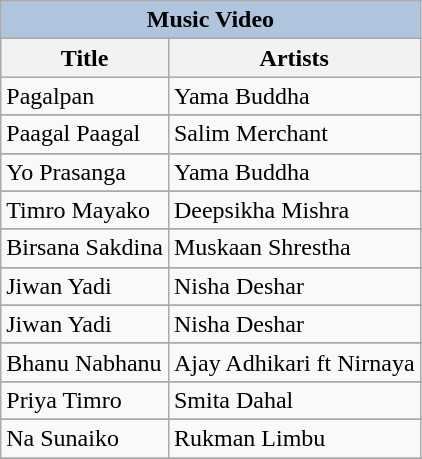<table class="wikitable">
<tr style="background:#ccc; text-align:center;">
<th colspan="4" style="background: LightSteelBlue;">Music Video</th>
</tr>
<tr style="background:#ccc; text-align:center;">
<th>Title</th>
<th>Artists</th>
</tr>
<tr>
<td>Pagalpan</td>
<td>Yama Buddha</td>
</tr>
<tr>
</tr>
<tr>
<td>Paagal Paagal</td>
<td>Salim Merchant</td>
</tr>
<tr>
</tr>
<tr>
<td>Yo Prasanga</td>
<td>Yama Buddha</td>
</tr>
<tr>
</tr>
<tr>
<td>Timro Mayako</td>
<td>Deepsikha Mishra</td>
</tr>
<tr>
</tr>
<tr>
<td>Birsana Sakdina</td>
<td>Muskaan Shrestha</td>
</tr>
<tr>
</tr>
<tr>
<td>Jiwan Yadi</td>
<td>Nisha Deshar</td>
</tr>
<tr>
</tr>
<tr>
<td>Jiwan Yadi</td>
<td>Nisha Deshar</td>
</tr>
<tr>
</tr>
<tr>
<td>Bhanu Nabhanu</td>
<td>Ajay Adhikari ft Nirnaya</td>
</tr>
<tr>
</tr>
<tr>
<td>Priya Timro</td>
<td>Smita Dahal</td>
</tr>
<tr>
</tr>
<tr>
<td>Na Sunaiko</td>
<td>Rukman Limbu</td>
</tr>
<tr>
</tr>
</table>
